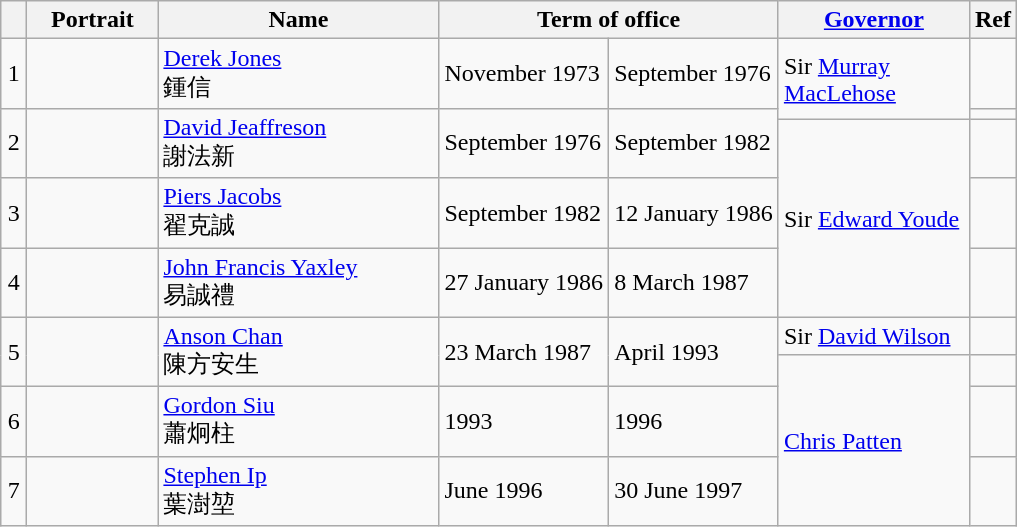<table class="wikitable"  style="text-align:left">
<tr>
<th width=10px></th>
<th width=80px>Portrait</th>
<th width=180px>Name</th>
<th width=180px colspan=2>Term of office</th>
<th width=120px><a href='#'>Governor</a></th>
<th>Ref</th>
</tr>
<tr>
<td align=center>1</td>
<td></td>
<td><a href='#'>Derek Jones</a><br>鍾信</td>
<td>November 1973</td>
<td>September 1976</td>
<td rowspan=2>Sir <a href='#'>Murray MacLehose</a><br></td>
<td></td>
</tr>
<tr>
<td rowspan=2 align=center>2</td>
<td rowspan=2></td>
<td rowspan=2><a href='#'>David Jeaffreson</a><br>謝法新</td>
<td rowspan=2>September 1976</td>
<td rowspan=2>September 1982</td>
<td></td>
</tr>
<tr>
<td rowspan=3>Sir <a href='#'>Edward Youde</a><br></td>
<td></td>
</tr>
<tr>
<td align=center>3</td>
<td></td>
<td><a href='#'>Piers Jacobs</a><br>翟克誠</td>
<td>September 1982</td>
<td>12 January 1986</td>
<td></td>
</tr>
<tr>
<td align=center>4</td>
<td></td>
<td><a href='#'>John Francis Yaxley</a><br>易誠禮</td>
<td>27 January 1986</td>
<td>8 March 1987</td>
<td></td>
</tr>
<tr>
<td rowspan=2 align=center>5</td>
<td rowspan=2></td>
<td rowspan=2><a href='#'>Anson Chan</a><br>陳方安生</td>
<td rowspan=2>23 March 1987</td>
<td rowspan=2>April 1993</td>
<td>Sir <a href='#'>David Wilson</a><br></td>
<td></td>
</tr>
<tr>
<td rowspan=3><a href='#'>Chris Patten</a><br></td>
<td></td>
</tr>
<tr>
<td align=center>6</td>
<td></td>
<td><a href='#'>Gordon Siu</a><br>蕭炯柱</td>
<td>1993</td>
<td>1996</td>
<td></td>
</tr>
<tr>
<td align=center>7</td>
<td></td>
<td><a href='#'>Stephen Ip</a><br>葉澍堃</td>
<td>June 1996</td>
<td>30 June 1997</td>
<td></td>
</tr>
</table>
